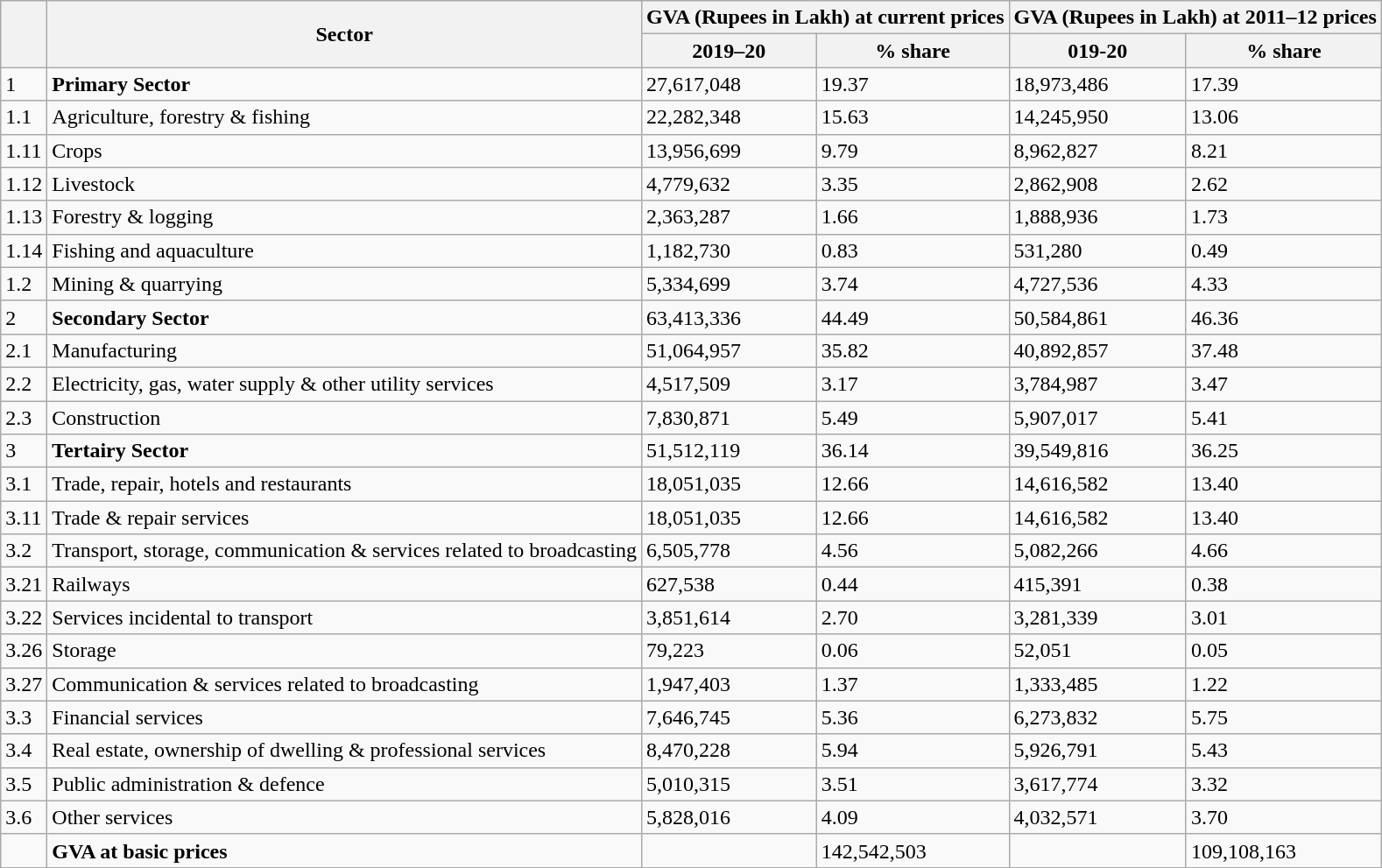<table class="wikitable sortable">
<tr>
<th colspan="1" rowspan="2"></th>
<th colspan="1" rowspan="2">Sector</th>
<th colspan="2" rowspan="1">GVA (Rupees in Lakh) at current prices</th>
<th colspan="2" rowspan="1">GVA (Rupees in Lakh) at 2011–12 prices</th>
</tr>
<tr>
<th>2019–20</th>
<th>% share</th>
<th>019-20</th>
<th>% share</th>
</tr>
<tr>
<td>1</td>
<td><strong>Primary Sector</strong></td>
<td>27,617,048</td>
<td>19.37</td>
<td>18,973,486</td>
<td>17.39</td>
</tr>
<tr>
<td>1.1</td>
<td>Agriculture, forestry & fishing</td>
<td>22,282,348</td>
<td>15.63</td>
<td>14,245,950</td>
<td>13.06</td>
</tr>
<tr>
<td>1.11</td>
<td>Crops</td>
<td>13,956,699</td>
<td>9.79</td>
<td>8,962,827</td>
<td>8.21</td>
</tr>
<tr>
<td>1.12</td>
<td>Livestock</td>
<td>4,779,632</td>
<td>3.35</td>
<td>2,862,908</td>
<td>2.62</td>
</tr>
<tr>
<td>1.13</td>
<td>Forestry & logging</td>
<td>2,363,287</td>
<td>1.66</td>
<td>1,888,936</td>
<td>1.73</td>
</tr>
<tr>
<td>1.14</td>
<td>Fishing and aquaculture</td>
<td>1,182,730</td>
<td>0.83</td>
<td>531,280</td>
<td>0.49</td>
</tr>
<tr>
<td>1.2</td>
<td>Mining & quarrying</td>
<td>5,334,699</td>
<td>3.74</td>
<td>4,727,536</td>
<td>4.33</td>
</tr>
<tr>
<td>2</td>
<td><strong>Secondary Sector</strong></td>
<td>63,413,336</td>
<td>44.49</td>
<td>50,584,861</td>
<td>46.36</td>
</tr>
<tr>
<td>2.1</td>
<td>Manufacturing</td>
<td>51,064,957</td>
<td>35.82</td>
<td>40,892,857</td>
<td>37.48</td>
</tr>
<tr>
<td>2.2</td>
<td>Electricity, gas, water supply & other utility services</td>
<td>4,517,509</td>
<td>3.17</td>
<td>3,784,987</td>
<td>3.47</td>
</tr>
<tr>
<td>2.3</td>
<td>Construction</td>
<td>7,830,871</td>
<td>5.49</td>
<td>5,907,017</td>
<td>5.41</td>
</tr>
<tr>
<td>3</td>
<td><strong>Tertairy Sector</strong></td>
<td>51,512,119</td>
<td>36.14</td>
<td>39,549,816</td>
<td>36.25</td>
</tr>
<tr>
<td>3.1</td>
<td>Trade, repair, hotels and restaurants</td>
<td>18,051,035</td>
<td>12.66</td>
<td>14,616,582</td>
<td>13.40</td>
</tr>
<tr>
<td>3.11</td>
<td>Trade & repair services</td>
<td>18,051,035</td>
<td>12.66</td>
<td>14,616,582</td>
<td>13.40</td>
</tr>
<tr>
<td>3.2</td>
<td>Transport, storage, communication & services related to broadcasting</td>
<td>6,505,778</td>
<td>4.56</td>
<td>5,082,266</td>
<td>4.66</td>
</tr>
<tr>
<td>3.21</td>
<td>Railways</td>
<td>627,538</td>
<td>0.44</td>
<td>415,391</td>
<td>0.38</td>
</tr>
<tr>
<td>3.22</td>
<td>Services incidental to transport</td>
<td>3,851,614</td>
<td>2.70</td>
<td>3,281,339</td>
<td>3.01</td>
</tr>
<tr>
<td>3.26</td>
<td>Storage</td>
<td>79,223</td>
<td>0.06</td>
<td>52,051</td>
<td>0.05</td>
</tr>
<tr>
<td>3.27</td>
<td>Communication & services related to broadcasting</td>
<td>1,947,403</td>
<td>1.37</td>
<td>1,333,485</td>
<td>1.22</td>
</tr>
<tr>
<td>3.3</td>
<td>Financial services</td>
<td>7,646,745</td>
<td>5.36</td>
<td>6,273,832</td>
<td>5.75</td>
</tr>
<tr>
<td>3.4</td>
<td>Real estate, ownership of dwelling & professional services</td>
<td>8,470,228</td>
<td>5.94</td>
<td>5,926,791</td>
<td>5.43</td>
</tr>
<tr>
<td>3.5</td>
<td>Public administration & defence</td>
<td>5,010,315</td>
<td>3.51</td>
<td>3,617,774</td>
<td>3.32</td>
</tr>
<tr>
<td>3.6</td>
<td>Other services</td>
<td>5,828,016</td>
<td>4.09</td>
<td>4,032,571</td>
<td>3.70</td>
</tr>
<tr>
<td></td>
<td><strong>GVA at basic prices</strong></td>
<td></td>
<td>142,542,503</td>
<td></td>
<td>109,108,163</td>
</tr>
</table>
